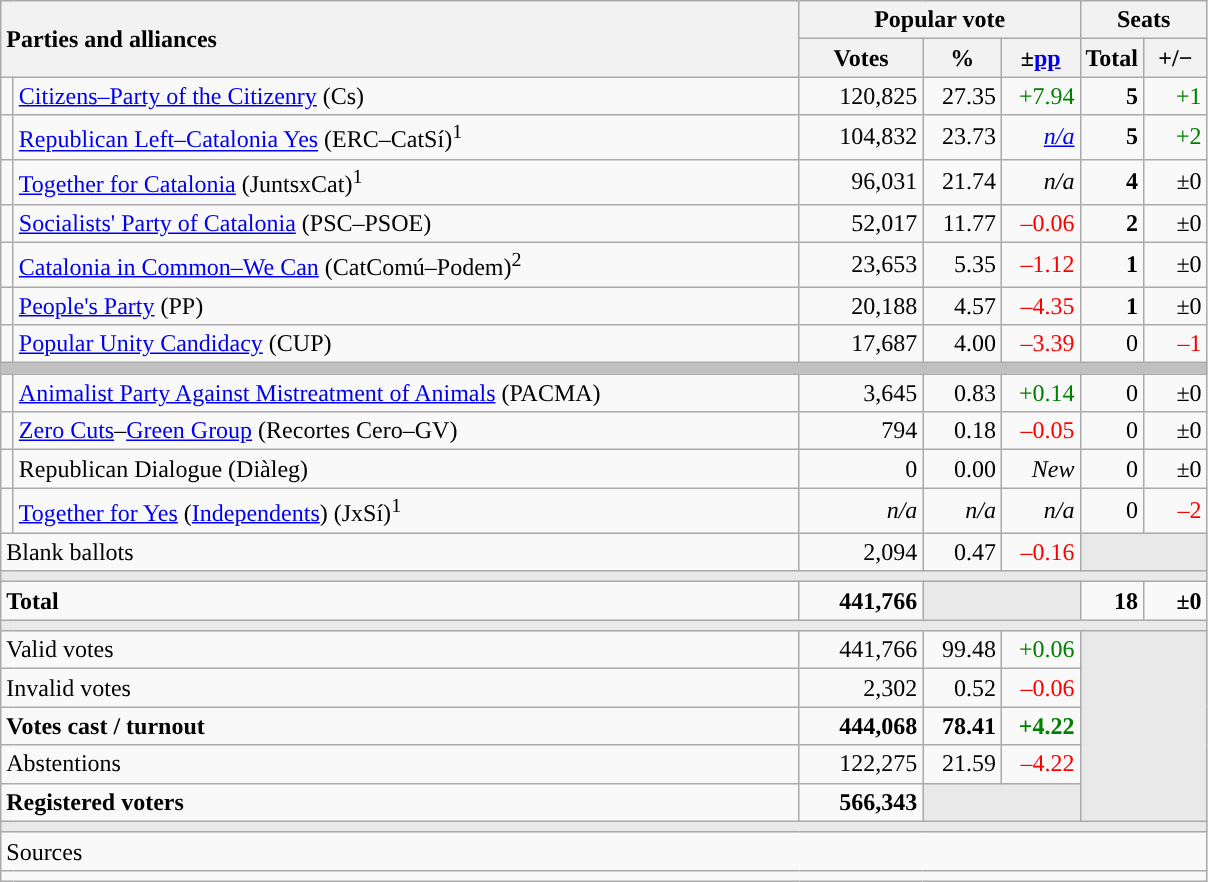<table class="wikitable" style="text-align:right;">
<tr>
<th style="text-align:left;" rowspan="2" colspan="2" width="525">Parties and alliances</th>
<th colspan="3">Popular vote</th>
<th colspan="2">Seats</th>
</tr>
<tr>
<th width="75">Votes</th>
<th width="45">%</th>
<th width="45">±<a href='#'>pp</a></th>
<th width="35">Total</th>
<th width="35">+/−</th>
</tr>
<tr>
<td style="color:inherit;background:"></td>
<td align="left"><a href='#'>Citizens–Party of the Citizenry</a> (Cs)</td>
<td>120,825</td>
<td>27.35</td>
<td style="color:green;">+7.94</td>
<td><strong>5</strong></td>
<td style="color:green;">+1</td>
</tr>
<tr>
<td style="color:inherit;background:"></td>
<td align="left"><a href='#'>Republican Left–Catalonia Yes</a> (ERC–CatSí)<sup>1</sup></td>
<td>104,832</td>
<td>23.73</td>
<td><em><a href='#'>n/a</a></em></td>
<td><strong>5</strong></td>
<td style="color:green;">+2</td>
</tr>
<tr>
<td width="1" style="color:inherit;background:"></td>
<td align="left"><a href='#'>Together for Catalonia</a> (JuntsxCat)<sup>1</sup></td>
<td>96,031</td>
<td>21.74</td>
<td><em>n/a</em></td>
<td><strong>4</strong></td>
<td>±0</td>
</tr>
<tr>
<td style="color:inherit;background:"></td>
<td align="left"><a href='#'>Socialists' Party of Catalonia</a> (PSC–PSOE)</td>
<td>52,017</td>
<td>11.77</td>
<td style="color:red;">–0.06</td>
<td><strong>2</strong></td>
<td>±0</td>
</tr>
<tr>
<td style="color:inherit;background:"></td>
<td align="left"><a href='#'>Catalonia in Common–We Can</a> (CatComú–Podem)<sup>2</sup></td>
<td>23,653</td>
<td>5.35</td>
<td style="color:red;">–1.12</td>
<td><strong>1</strong></td>
<td>±0</td>
</tr>
<tr>
<td style="color:inherit;background:"></td>
<td align="left"><a href='#'>People's Party</a> (PP)</td>
<td>20,188</td>
<td>4.57</td>
<td style="color:red;">–4.35</td>
<td><strong>1</strong></td>
<td>±0</td>
</tr>
<tr>
<td style="color:inherit;background:"></td>
<td align="left"><a href='#'>Popular Unity Candidacy</a> (CUP)</td>
<td>17,687</td>
<td>4.00</td>
<td style="color:red;">–3.39</td>
<td>0</td>
<td style="color:red;">–1</td>
</tr>
<tr>
<td colspan="7" bgcolor="#C0C0C0"></td>
</tr>
<tr>
<td style="color:inherit;background:"></td>
<td align="left"><a href='#'>Animalist Party Against Mistreatment of Animals</a> (PACMA)</td>
<td>3,645</td>
<td>0.83</td>
<td style="color:green;">+0.14</td>
<td>0</td>
<td>±0</td>
</tr>
<tr>
<td style="color:inherit;background:"></td>
<td align="left"><a href='#'>Zero Cuts</a>–<a href='#'>Green Group</a> (Recortes Cero–GV)</td>
<td>794</td>
<td>0.18</td>
<td style="color:red;">–0.05</td>
<td>0</td>
<td>±0</td>
</tr>
<tr>
<td style="color:inherit;background:"></td>
<td align="left">Republican Dialogue (Diàleg)</td>
<td>0</td>
<td>0.00</td>
<td><em>New</em></td>
<td>0</td>
<td>±0</td>
</tr>
<tr>
<td style="color:inherit;background:"></td>
<td align="left"><a href='#'>Together for Yes</a> (<a href='#'>Independents</a>) (JxSí)<sup>1</sup></td>
<td><em>n/a</em></td>
<td><em>n/a</em></td>
<td><em>n/a</em></td>
<td>0</td>
<td style="color:red;">–2</td>
</tr>
<tr>
<td align="left" colspan="2">Blank ballots</td>
<td>2,094</td>
<td>0.47</td>
<td style="color:red;">–0.16</td>
<td bgcolor="#E9E9E9" colspan="2"></td>
</tr>
<tr>
<td colspan="7" bgcolor="#E9E9E9"></td>
</tr>
<tr style="font-weight:bold;">
<td align="left" colspan="2">Total</td>
<td>441,766</td>
<td bgcolor="#E9E9E9" colspan="2"></td>
<td>18</td>
<td>±0</td>
</tr>
<tr>
<td colspan="7" bgcolor="#E9E9E9"></td>
</tr>
<tr>
<td align="left" colspan="2">Valid votes</td>
<td>441,766</td>
<td>99.48</td>
<td style="color:green;">+0.06</td>
<td bgcolor="#E9E9E9" colspan="2" rowspan="5"></td>
</tr>
<tr>
<td align="left" colspan="2">Invalid votes</td>
<td>2,302</td>
<td>0.52</td>
<td style="color:red;">–0.06</td>
</tr>
<tr style="font-weight:bold;">
<td align="left" colspan="2">Votes cast / turnout</td>
<td>444,068</td>
<td>78.41</td>
<td style="color:green;">+4.22</td>
</tr>
<tr>
<td align="left" colspan="2">Abstentions</td>
<td>122,275</td>
<td>21.59</td>
<td style="color:red;">–4.22</td>
</tr>
<tr style="font-weight:bold;">
<td align="left" colspan="2">Registered voters</td>
<td>566,343</td>
<td bgcolor="#E9E9E9" colspan="2"></td>
</tr>
<tr>
<td colspan="7" bgcolor="#E9E9E9"></td>
</tr>
<tr>
<td align="left" colspan="7">Sources</td>
</tr>
<tr>
<td colspan="7" style="text-align:left; max-width:790px;"></td>
</tr>
</table>
